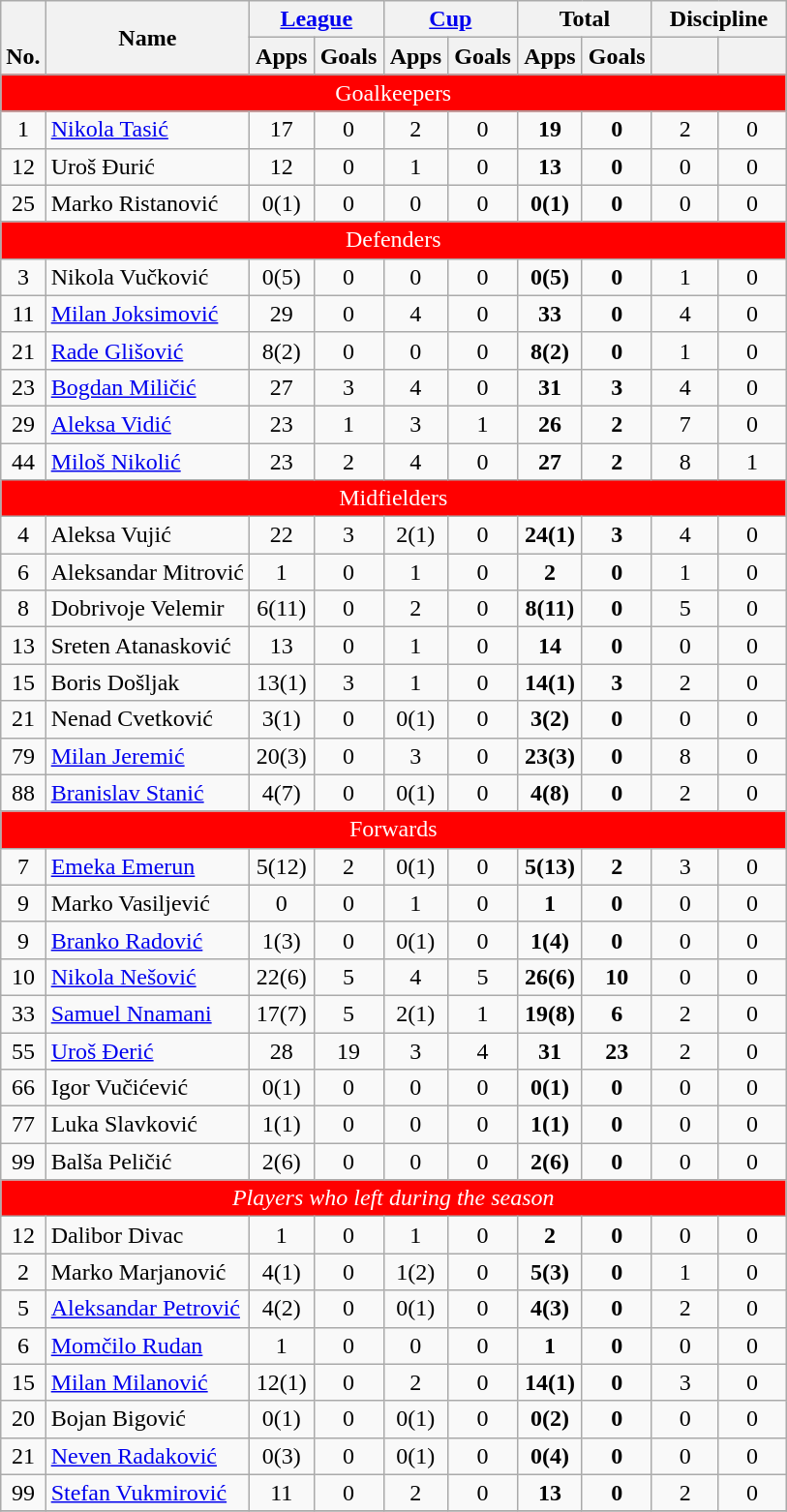<table class="wikitable" style="text-align:center">
<tr>
<th rowspan="2" valign="bottom">No.</th>
<th rowspan="2">Name</th>
<th colspan="2" width="85"><a href='#'>League</a></th>
<th colspan="2" width="85"><a href='#'>Cup</a></th>
<th colspan="2" width="85">Total</th>
<th colspan="2" width="85">Discipline</th>
</tr>
<tr>
<th>Apps</th>
<th>Goals</th>
<th>Apps</th>
<th>Goals</th>
<th>Apps</th>
<th>Goals</th>
<th></th>
<th></th>
</tr>
<tr>
<td style="background: red;color:white" align=center colspan="15">Goalkeepers</td>
</tr>
<tr>
<td>1</td>
<td align="left"> <a href='#'>Nikola Tasić</a></td>
<td>17</td>
<td>0</td>
<td>2</td>
<td>0</td>
<td><strong>19</strong></td>
<td><strong>0</strong></td>
<td>2</td>
<td>0</td>
</tr>
<tr>
<td>12</td>
<td align="left"> Uroš Đurić</td>
<td>12</td>
<td>0</td>
<td>1</td>
<td>0</td>
<td><strong>13</strong></td>
<td><strong>0</strong></td>
<td>0</td>
<td>0</td>
</tr>
<tr>
<td>25</td>
<td align="left"> Marko Ristanović</td>
<td>0(1)</td>
<td>0</td>
<td>0</td>
<td>0</td>
<td><strong>0(1)</strong></td>
<td><strong>0</strong></td>
<td>0</td>
<td>0</td>
</tr>
<tr>
<td align=center colspan="15" style="background: red;color:white">Defenders</td>
</tr>
<tr>
<td>3</td>
<td align="left"> Nikola Vučković</td>
<td>0(5)</td>
<td>0</td>
<td>0</td>
<td>0</td>
<td><strong>0(5)</strong></td>
<td><strong>0</strong></td>
<td>1</td>
<td>0</td>
</tr>
<tr>
<td>11</td>
<td align="left"> <a href='#'>Milan Joksimović</a></td>
<td>29</td>
<td>0</td>
<td>4</td>
<td>0</td>
<td><strong>33</strong></td>
<td><strong>0</strong></td>
<td>4</td>
<td>0</td>
</tr>
<tr>
<td>21</td>
<td align="left"> <a href='#'>Rade Glišović</a></td>
<td>8(2)</td>
<td>0</td>
<td>0</td>
<td>0</td>
<td><strong>8(2)</strong></td>
<td><strong>0</strong></td>
<td>1</td>
<td>0</td>
</tr>
<tr>
<td>23</td>
<td align="left"> <a href='#'>Bogdan Miličić</a></td>
<td>27</td>
<td>3</td>
<td>4</td>
<td>0</td>
<td><strong>31</strong></td>
<td><strong>3</strong></td>
<td>4</td>
<td>0</td>
</tr>
<tr>
<td>29</td>
<td align="left"> <a href='#'>Aleksa Vidić</a></td>
<td>23</td>
<td>1</td>
<td>3</td>
<td>1</td>
<td><strong>26</strong></td>
<td><strong>2</strong></td>
<td>7</td>
<td>0</td>
</tr>
<tr>
<td>44</td>
<td align="left"> <a href='#'>Miloš Nikolić</a></td>
<td>23</td>
<td>2</td>
<td>4</td>
<td>0</td>
<td><strong>27</strong></td>
<td><strong>2</strong></td>
<td>8</td>
<td>1</td>
</tr>
<tr>
<td align=center colspan="15" style="background: red;color:white">Midfielders</td>
</tr>
<tr>
<td>4</td>
<td align="left"> Aleksa Vujić</td>
<td>22</td>
<td>3</td>
<td>2(1)</td>
<td>0</td>
<td><strong>24(1)</strong></td>
<td><strong>3</strong></td>
<td>4</td>
<td>0</td>
</tr>
<tr>
<td>6</td>
<td align="left"> Aleksandar Mitrović</td>
<td>1</td>
<td>0</td>
<td>1</td>
<td>0</td>
<td><strong>2</strong></td>
<td><strong>0</strong></td>
<td>1</td>
<td>0</td>
</tr>
<tr>
<td>8</td>
<td align="left"> Dobrivoje Velemir</td>
<td>6(11)</td>
<td>0</td>
<td>2</td>
<td>0</td>
<td><strong>8(11)</strong></td>
<td><strong>0</strong></td>
<td>5</td>
<td>0</td>
</tr>
<tr>
<td>13</td>
<td align="left"> Sreten Atanasković</td>
<td>13</td>
<td>0</td>
<td>1</td>
<td>0</td>
<td><strong>14</strong></td>
<td><strong>0</strong></td>
<td>0</td>
<td>0</td>
</tr>
<tr>
<td>15</td>
<td align="left"> Boris Došljak</td>
<td>13(1)</td>
<td>3</td>
<td>1</td>
<td>0</td>
<td><strong>14(1)</strong></td>
<td><strong>3</strong></td>
<td>2</td>
<td>0</td>
</tr>
<tr>
<td>21</td>
<td align="left"> Nenad Cvetković</td>
<td>3(1)</td>
<td>0</td>
<td>0(1)</td>
<td>0</td>
<td><strong>3(2)</strong></td>
<td><strong>0</strong></td>
<td>0</td>
<td>0</td>
</tr>
<tr>
<td>79</td>
<td align="left"> <a href='#'>Milan Jeremić</a></td>
<td>20(3)</td>
<td>0</td>
<td>3</td>
<td>0</td>
<td><strong>23(3)</strong></td>
<td><strong>0</strong></td>
<td>8</td>
<td>0</td>
</tr>
<tr>
<td>88</td>
<td align="left"> <a href='#'>Branislav Stanić</a></td>
<td>4(7)</td>
<td>0</td>
<td>0(1)</td>
<td>0</td>
<td><strong>4(8)</strong></td>
<td><strong>0</strong></td>
<td>2</td>
<td>0</td>
</tr>
<tr>
<td align=center colspan="15" style="background: red;color:white">Forwards</td>
</tr>
<tr>
<td>7</td>
<td align="left">  <a href='#'>Emeka Emerun</a></td>
<td>5(12)</td>
<td>2</td>
<td>0(1)</td>
<td>0</td>
<td><strong>5(13)</strong></td>
<td><strong>2</strong></td>
<td>3</td>
<td>0</td>
</tr>
<tr>
<td>9</td>
<td align="left">  Marko Vasiljević</td>
<td>0</td>
<td>0</td>
<td>1</td>
<td>0</td>
<td><strong>1</strong></td>
<td><strong>0</strong></td>
<td>0</td>
<td>0</td>
</tr>
<tr>
<td>9</td>
<td align="left">  <a href='#'>Branko Radović</a></td>
<td>1(3)</td>
<td>0</td>
<td>0(1)</td>
<td>0</td>
<td><strong>1(4)</strong></td>
<td><strong>0</strong></td>
<td>0</td>
<td>0</td>
</tr>
<tr>
<td>10</td>
<td align="left">  <a href='#'>Nikola Nešović</a></td>
<td>22(6)</td>
<td>5</td>
<td>4</td>
<td>5</td>
<td><strong>26(6)</strong></td>
<td><strong>10</strong></td>
<td>0</td>
<td>0</td>
</tr>
<tr>
<td>33</td>
<td align="left"> <a href='#'>Samuel Nnamani</a></td>
<td>17(7)</td>
<td>5</td>
<td>2(1)</td>
<td>1</td>
<td><strong>19(8)</strong></td>
<td><strong>6</strong></td>
<td>2</td>
<td>0</td>
</tr>
<tr>
<td>55</td>
<td align="left">  <a href='#'>Uroš Đerić</a></td>
<td>28</td>
<td>19</td>
<td>3</td>
<td>4</td>
<td><strong>31</strong></td>
<td><strong>23</strong></td>
<td>2</td>
<td>0</td>
</tr>
<tr>
<td>66</td>
<td align="left">  Igor Vučićević</td>
<td>0(1)</td>
<td>0</td>
<td>0</td>
<td>0</td>
<td><strong>0(1)</strong></td>
<td><strong>0</strong></td>
<td>0</td>
<td>0</td>
</tr>
<tr>
<td>77</td>
<td align="left">  Luka Slavković</td>
<td>1(1)</td>
<td>0</td>
<td>0</td>
<td>0</td>
<td><strong>1(1)</strong></td>
<td><strong>0</strong></td>
<td>0</td>
<td>0</td>
</tr>
<tr>
<td>99</td>
<td align="left">  Balša Peličić</td>
<td>2(6)</td>
<td>0</td>
<td>0</td>
<td>0</td>
<td><strong>2(6)</strong></td>
<td><strong>0</strong></td>
<td>0</td>
<td>0</td>
</tr>
<tr>
<td align=center colspan="15" style="background: red;color:white"><em>Players who left during the season</em></td>
</tr>
<tr>
<td>12</td>
<td align="left"> Dalibor Divac</td>
<td>1</td>
<td>0</td>
<td>1</td>
<td>0</td>
<td><strong>2</strong></td>
<td><strong>0</strong></td>
<td>0</td>
<td>0</td>
</tr>
<tr>
<td>2</td>
<td align="left"> Marko Marjanović</td>
<td>4(1)</td>
<td>0</td>
<td>1(2)</td>
<td>0</td>
<td><strong>5(3)</strong></td>
<td><strong>0</strong></td>
<td>1</td>
<td>0</td>
</tr>
<tr>
<td>5</td>
<td align="left"> <a href='#'>Aleksandar Petrović</a></td>
<td>4(2)</td>
<td>0</td>
<td>0(1)</td>
<td>0</td>
<td><strong>4(3)</strong></td>
<td><strong>0</strong></td>
<td>2</td>
<td>0</td>
</tr>
<tr>
<td>6</td>
<td align="left"> <a href='#'>Momčilo Rudan</a></td>
<td>1</td>
<td>0</td>
<td>0</td>
<td>0</td>
<td><strong>1</strong></td>
<td><strong>0</strong></td>
<td>0</td>
<td>0</td>
</tr>
<tr>
<td>15</td>
<td align="left"> <a href='#'>Milan Milanović</a></td>
<td>12(1)</td>
<td>0</td>
<td>2</td>
<td>0</td>
<td><strong>14(1)</strong></td>
<td><strong>0</strong></td>
<td>3</td>
<td>0</td>
</tr>
<tr>
<td>20</td>
<td align="left"> Bojan Bigović</td>
<td>0(1)</td>
<td>0</td>
<td>0(1)</td>
<td>0</td>
<td><strong>0(2)</strong></td>
<td><strong>0</strong></td>
<td>0</td>
<td>0</td>
</tr>
<tr>
<td>21</td>
<td align="left"> <a href='#'>Neven Radaković</a></td>
<td>0(3)</td>
<td>0</td>
<td>0(1)</td>
<td>0</td>
<td><strong>0(4)</strong></td>
<td><strong>0</strong></td>
<td>0</td>
<td>0</td>
</tr>
<tr>
<td>99</td>
<td align="left"> <a href='#'>Stefan Vukmirović</a></td>
<td>11</td>
<td>0</td>
<td>2</td>
<td>0</td>
<td><strong>13</strong></td>
<td><strong>0</strong></td>
<td>2</td>
<td>0</td>
</tr>
<tr>
</tr>
</table>
